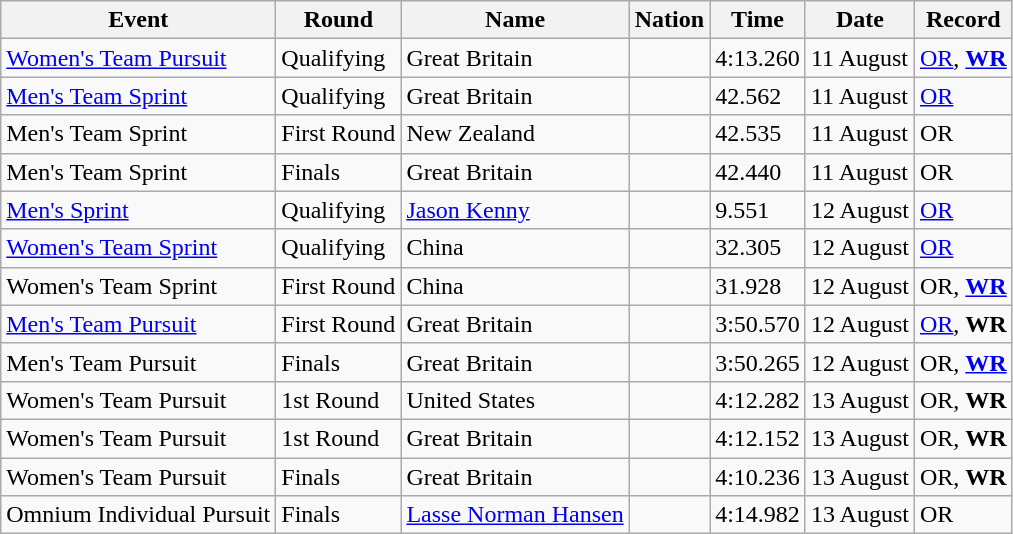<table class="wikitable">
<tr>
<th>Event</th>
<th>Round</th>
<th>Name</th>
<th>Nation</th>
<th>Time</th>
<th>Date</th>
<th>Record</th>
</tr>
<tr>
<td><a href='#'>Women's Team Pursuit</a></td>
<td>Qualifying</td>
<td>Great Britain</td>
<td></td>
<td>4:13.260</td>
<td>11 August</td>
<td><a href='#'>OR</a>, <strong><a href='#'>WR</a></strong></td>
</tr>
<tr>
<td><a href='#'>Men's Team Sprint</a></td>
<td>Qualifying</td>
<td>Great Britain</td>
<td></td>
<td>42.562</td>
<td>11 August</td>
<td><a href='#'>OR</a></td>
</tr>
<tr>
<td>Men's Team Sprint</td>
<td>First Round</td>
<td>New Zealand</td>
<td></td>
<td>42.535</td>
<td>11 August</td>
<td>OR</td>
</tr>
<tr>
<td>Men's Team Sprint</td>
<td>Finals</td>
<td>Great Britain</td>
<td></td>
<td>42.440</td>
<td>11 August</td>
<td>OR</td>
</tr>
<tr>
<td><a href='#'>Men's Sprint</a></td>
<td>Qualifying</td>
<td><a href='#'>Jason Kenny</a></td>
<td></td>
<td>9.551</td>
<td>12 August</td>
<td><a href='#'>OR</a></td>
</tr>
<tr>
<td><a href='#'>Women's Team Sprint</a></td>
<td>Qualifying</td>
<td>China</td>
<td></td>
<td>32.305</td>
<td>12 August</td>
<td><a href='#'>OR</a></td>
</tr>
<tr>
<td>Women's Team Sprint</td>
<td>First Round</td>
<td>China</td>
<td></td>
<td>31.928</td>
<td>12 August</td>
<td>OR, <strong><a href='#'>WR</a></strong></td>
</tr>
<tr>
<td><a href='#'>Men's Team Pursuit</a></td>
<td>First Round</td>
<td>Great Britain</td>
<td></td>
<td>3:50.570</td>
<td>12 August</td>
<td><a href='#'>OR</a>, <strong>WR</strong></td>
</tr>
<tr>
<td>Men's Team Pursuit</td>
<td>Finals</td>
<td>Great Britain</td>
<td></td>
<td>3:50.265</td>
<td>12 August</td>
<td>OR, <strong><a href='#'>WR</a></strong></td>
</tr>
<tr>
<td>Women's Team Pursuit</td>
<td>1st Round</td>
<td>United States</td>
<td></td>
<td>4:12.282</td>
<td>13 August</td>
<td>OR, <strong>WR</strong></td>
</tr>
<tr>
<td>Women's Team Pursuit</td>
<td>1st Round</td>
<td>Great Britain</td>
<td></td>
<td>4:12.152</td>
<td>13 August</td>
<td>OR, <strong>WR</strong></td>
</tr>
<tr>
<td>Women's Team Pursuit</td>
<td>Finals</td>
<td>Great Britain</td>
<td></td>
<td>4:10.236</td>
<td>13 August</td>
<td>OR, <strong>WR</strong></td>
</tr>
<tr>
<td>Omnium Individual Pursuit</td>
<td>Finals</td>
<td><a href='#'>Lasse Norman Hansen</a></td>
<td></td>
<td>4:14.982</td>
<td>13 August</td>
<td>OR</td>
</tr>
</table>
